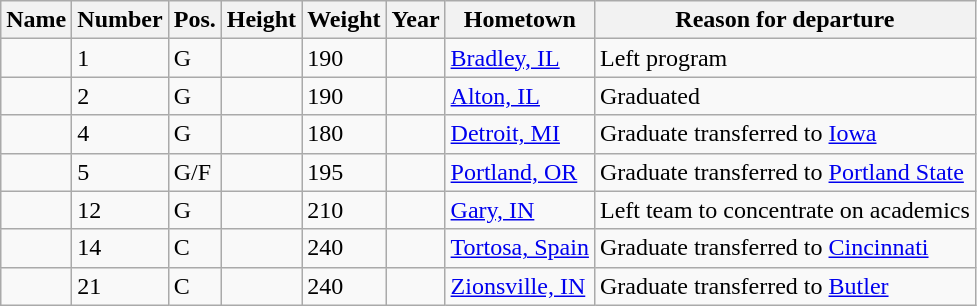<table class="wikitable sortable" border="1">
<tr>
<th>Name</th>
<th>Number</th>
<th>Pos.</th>
<th>Height</th>
<th>Weight</th>
<th>Year</th>
<th>Hometown</th>
<th class="unsortable">Reason for departure</th>
</tr>
<tr>
<td></td>
<td>1</td>
<td>G</td>
<td></td>
<td>190</td>
<td></td>
<td><a href='#'>Bradley, IL</a></td>
<td>Left program</td>
</tr>
<tr>
<td></td>
<td>2</td>
<td>G</td>
<td></td>
<td>190</td>
<td></td>
<td><a href='#'>Alton, IL</a></td>
<td>Graduated</td>
</tr>
<tr>
<td></td>
<td>4</td>
<td>G</td>
<td></td>
<td>180</td>
<td></td>
<td><a href='#'>Detroit, MI</a></td>
<td>Graduate transferred to <a href='#'>Iowa</a></td>
</tr>
<tr>
<td></td>
<td>5</td>
<td>G/F</td>
<td></td>
<td>195</td>
<td></td>
<td><a href='#'>Portland, OR</a></td>
<td>Graduate transferred to <a href='#'>Portland State</a></td>
</tr>
<tr>
<td></td>
<td>12</td>
<td>G</td>
<td></td>
<td>210</td>
<td></td>
<td><a href='#'>Gary, IN</a></td>
<td>Left team to concentrate on academics</td>
</tr>
<tr>
<td></td>
<td>14</td>
<td>C</td>
<td></td>
<td>240</td>
<td></td>
<td><a href='#'>Tortosa, Spain</a></td>
<td>Graduate transferred to <a href='#'>Cincinnati</a></td>
</tr>
<tr>
<td></td>
<td>21</td>
<td>C</td>
<td></td>
<td>240</td>
<td></td>
<td><a href='#'>Zionsville, IN</a></td>
<td>Graduate transferred to <a href='#'>Butler</a></td>
</tr>
</table>
